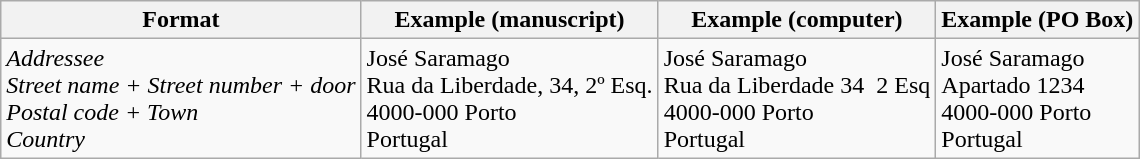<table class="wikitable">
<tr>
<th>Format</th>
<th>Example (manuscript)</th>
<th>Example (computer)</th>
<th>Example (PO Box)</th>
</tr>
<tr>
<td><em>Addressee</em> <br> <em>Street name + Street number + door</em> <br> <em>Postal code + Town</em> <br> <em>Country</em></td>
<td>José Saramago <br> Rua da Liberdade, 34, 2º Esq.<br> 4000-000 Porto <br> Portugal</td>
<td>José Saramago <br> Rua da Liberdade 34  2 Esq<br> 4000-000 Porto <br> Portugal</td>
<td>José Saramago <br> Apartado 1234<br> 4000-000 Porto <br> Portugal</td>
</tr>
</table>
